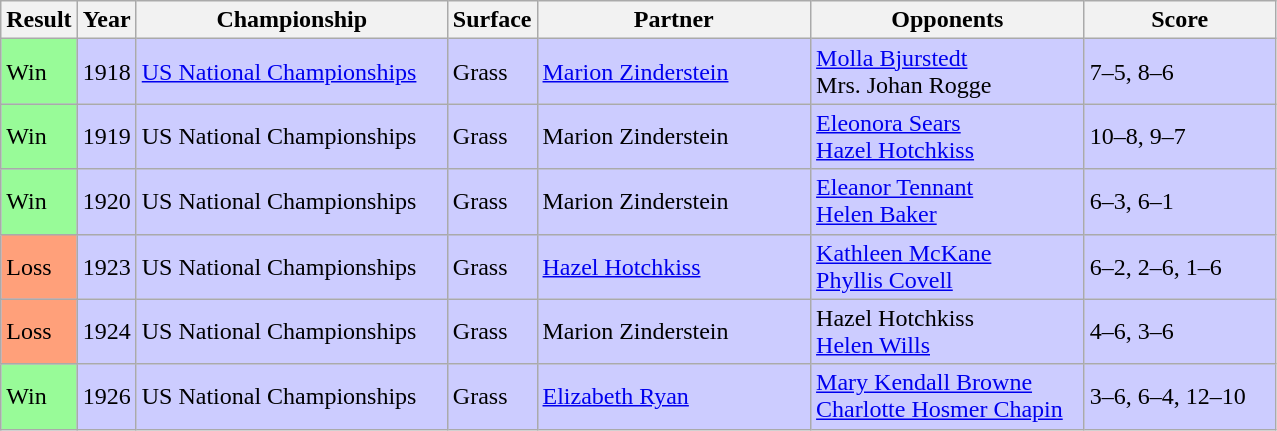<table class="sortable wikitable">
<tr>
<th style="width:40px">Result</th>
<th style="width:30px">Year</th>
<th style="width:200px">Championship</th>
<th style="width:50px">Surface</th>
<th style="width:175px">Partner</th>
<th style="width:175px">Opponents</th>
<th style="width:120px" class="unsortable">Score</th>
</tr>
<tr style="background:#ccf;">
<td style="background:#98fb98;">Win</td>
<td>1918</td>
<td><a href='#'>US National Championships</a></td>
<td>Grass</td>
<td> <a href='#'>Marion Zinderstein</a></td>
<td> <a href='#'>Molla Bjurstedt</a><br>  Mrs. Johan Rogge</td>
<td>7–5, 8–6</td>
</tr>
<tr style="background:#ccf;">
<td style="background:#98fb98;">Win</td>
<td>1919</td>
<td>US National Championships</td>
<td>Grass</td>
<td> Marion Zinderstein</td>
<td> <a href='#'>Eleonora Sears</a><br>  <a href='#'>Hazel Hotchkiss</a></td>
<td>10–8, 9–7</td>
</tr>
<tr style="background:#ccf;">
<td style="background:#98fb98;">Win</td>
<td>1920</td>
<td>US National Championships</td>
<td>Grass</td>
<td> Marion Zinderstein</td>
<td> <a href='#'>Eleanor Tennant</a> <br>  <a href='#'>Helen Baker</a></td>
<td>6–3, 6–1</td>
</tr>
<tr style="background:#ccf;">
<td style="background:#ffa07a;">Loss</td>
<td>1923</td>
<td>US National Championships</td>
<td>Grass</td>
<td> <a href='#'>Hazel Hotchkiss</a></td>
<td> <a href='#'>Kathleen McKane</a><br>  <a href='#'>Phyllis Covell</a></td>
<td>6–2, 2–6, 1–6</td>
</tr>
<tr style="background:#ccf;">
<td style="background:#ffa07a;">Loss</td>
<td>1924</td>
<td>US National Championships</td>
<td>Grass</td>
<td> Marion Zinderstein</td>
<td> Hazel Hotchkiss<br>  <a href='#'>Helen Wills</a></td>
<td>4–6, 3–6</td>
</tr>
<tr style="background:#ccf;">
<td style="background:#98fb98;">Win</td>
<td>1926</td>
<td>US National Championships</td>
<td>Grass</td>
<td> <a href='#'>Elizabeth Ryan</a></td>
<td> <a href='#'>Mary Kendall Browne</a><br>  <a href='#'>Charlotte Hosmer Chapin</a></td>
<td>3–6, 6–4, 12–10</td>
</tr>
</table>
